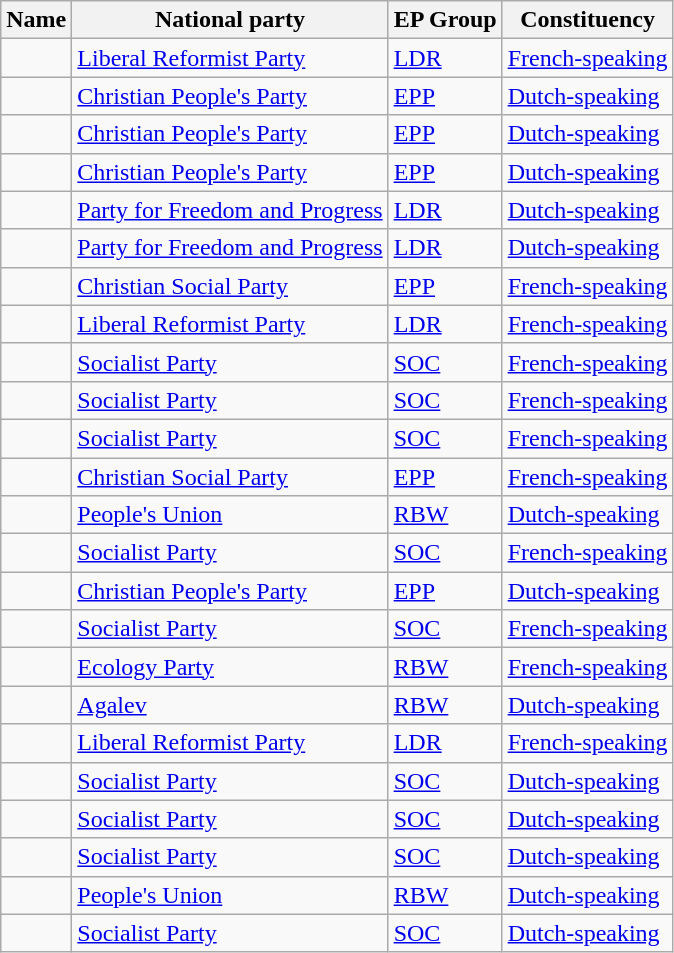<table class="sortable wikitable">
<tr>
<th>Name</th>
<th>National party</th>
<th>EP Group</th>
<th>Constituency</th>
</tr>
<tr>
<td></td>
<td> <a href='#'>Liberal Reformist Party</a></td>
<td> <a href='#'>LDR</a></td>
<td><a href='#'>French-speaking</a></td>
</tr>
<tr>
<td></td>
<td> <a href='#'>Christian People's Party</a></td>
<td> <a href='#'>EPP</a></td>
<td><a href='#'>Dutch-speaking</a></td>
</tr>
<tr>
<td></td>
<td> <a href='#'>Christian People's Party</a></td>
<td> <a href='#'>EPP</a></td>
<td><a href='#'>Dutch-speaking</a></td>
</tr>
<tr>
<td></td>
<td> <a href='#'>Christian People's Party</a></td>
<td> <a href='#'>EPP</a></td>
<td><a href='#'>Dutch-speaking</a></td>
</tr>
<tr>
<td></td>
<td> <a href='#'>Party for Freedom and Progress</a></td>
<td> <a href='#'>LDR</a></td>
<td><a href='#'>Dutch-speaking</a></td>
</tr>
<tr>
<td></td>
<td> <a href='#'>Party for Freedom and Progress</a></td>
<td> <a href='#'>LDR</a></td>
<td><a href='#'>Dutch-speaking</a></td>
</tr>
<tr>
<td></td>
<td> <a href='#'>Christian Social Party</a></td>
<td> <a href='#'>EPP</a></td>
<td><a href='#'>French-speaking</a></td>
</tr>
<tr>
<td></td>
<td> <a href='#'>Liberal Reformist Party</a></td>
<td> <a href='#'>LDR</a></td>
<td><a href='#'>French-speaking</a></td>
</tr>
<tr>
<td></td>
<td> <a href='#'>Socialist Party</a></td>
<td> <a href='#'>SOC</a></td>
<td><a href='#'>French-speaking</a></td>
</tr>
<tr>
<td></td>
<td> <a href='#'>Socialist Party</a></td>
<td> <a href='#'>SOC</a></td>
<td><a href='#'>French-speaking</a></td>
</tr>
<tr>
<td></td>
<td> <a href='#'>Socialist Party</a></td>
<td> <a href='#'>SOC</a></td>
<td><a href='#'>French-speaking</a></td>
</tr>
<tr>
<td></td>
<td> <a href='#'>Christian Social Party</a></td>
<td> <a href='#'>EPP</a></td>
<td><a href='#'>French-speaking</a></td>
</tr>
<tr>
<td></td>
<td> <a href='#'>People's Union</a></td>
<td> <a href='#'>RBW</a></td>
<td><a href='#'>Dutch-speaking</a></td>
</tr>
<tr>
<td></td>
<td> <a href='#'>Socialist Party</a></td>
<td> <a href='#'>SOC</a></td>
<td><a href='#'>French-speaking</a></td>
</tr>
<tr>
<td></td>
<td> <a href='#'>Christian People's Party</a></td>
<td> <a href='#'>EPP</a></td>
<td><a href='#'>Dutch-speaking</a></td>
</tr>
<tr>
<td></td>
<td> <a href='#'>Socialist Party</a></td>
<td> <a href='#'>SOC</a></td>
<td><a href='#'>French-speaking</a></td>
</tr>
<tr>
<td></td>
<td> <a href='#'>Ecology Party</a></td>
<td> <a href='#'>RBW</a></td>
<td><a href='#'>French-speaking</a></td>
</tr>
<tr>
<td></td>
<td> <a href='#'>Agalev</a></td>
<td> <a href='#'>RBW</a></td>
<td><a href='#'>Dutch-speaking</a></td>
</tr>
<tr>
<td></td>
<td> <a href='#'>Liberal Reformist Party</a></td>
<td> <a href='#'>LDR</a></td>
<td><a href='#'>French-speaking</a></td>
</tr>
<tr>
<td></td>
<td> <a href='#'>Socialist Party</a></td>
<td> <a href='#'>SOC</a></td>
<td><a href='#'>Dutch-speaking</a></td>
</tr>
<tr>
<td></td>
<td> <a href='#'>Socialist Party</a></td>
<td> <a href='#'>SOC</a></td>
<td><a href='#'>Dutch-speaking</a></td>
</tr>
<tr>
<td></td>
<td> <a href='#'>Socialist Party</a></td>
<td> <a href='#'>SOC</a></td>
<td><a href='#'>Dutch-speaking</a></td>
</tr>
<tr>
<td></td>
<td> <a href='#'>People's Union</a></td>
<td> <a href='#'>RBW</a></td>
<td><a href='#'>Dutch-speaking</a></td>
</tr>
<tr>
<td></td>
<td> <a href='#'>Socialist Party</a></td>
<td> <a href='#'>SOC</a></td>
<td><a href='#'>Dutch-speaking</a></td>
</tr>
</table>
